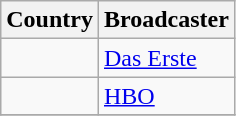<table class="wikitable">
<tr>
<th align=center>Country</th>
<th align=center>Broadcaster</th>
</tr>
<tr>
<td></td>
<td><a href='#'>Das Erste</a></td>
</tr>
<tr>
<td></td>
<td><a href='#'>HBO</a></td>
</tr>
<tr>
</tr>
</table>
